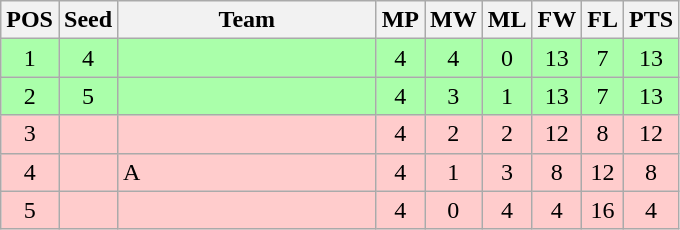<table class="wikitable" style="text-align: center;">
<tr>
<th width=20>POS</th>
<th width=20>Seed</th>
<th width=165>Team</th>
<th width=20>MP</th>
<th width=20>MW</th>
<th width=20>ML</th>
<th width=20>FW</th>
<th width=20>FL</th>
<th width=20>PTS</th>
</tr>
<tr style="background:#aaffaa;">
<td>1</td>
<td>4</td>
<td style="text-align:left;"><strong></strong></td>
<td>4</td>
<td>4</td>
<td>0</td>
<td>13</td>
<td>7</td>
<td>13</td>
</tr>
<tr style="background:#aaffaa;">
<td>2</td>
<td>5</td>
<td style="text-align:left;"><strong></strong></td>
<td>4</td>
<td>3</td>
<td>1</td>
<td>13</td>
<td>7</td>
<td>13</td>
</tr>
<tr style="background:#fcc;">
<td>3</td>
<td></td>
<td style="text-align:left;"></td>
<td>4</td>
<td>2</td>
<td>2</td>
<td>12</td>
<td>8</td>
<td>12</td>
</tr>
<tr style="background:#fcc;">
<td>4</td>
<td></td>
<td style="text-align:left;"> A</td>
<td>4</td>
<td>1</td>
<td>3</td>
<td>8</td>
<td>12</td>
<td>8</td>
</tr>
<tr style="background:#fcc;">
<td>5</td>
<td></td>
<td style="text-align:left;"></td>
<td>4</td>
<td>0</td>
<td>4</td>
<td>4</td>
<td>16</td>
<td>4</td>
</tr>
</table>
